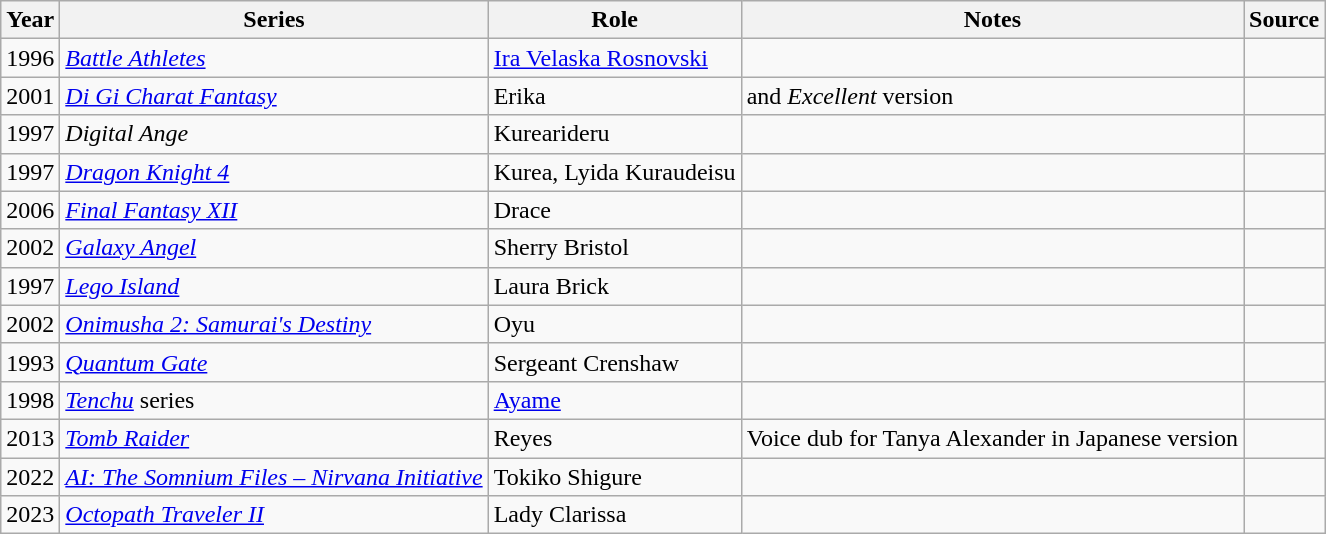<table class="wikitable sortable plainrowheaders">
<tr>
<th>Year</th>
<th>Series</th>
<th>Role</th>
<th class="unsortable">Notes</th>
<th class="unsortable">Source</th>
</tr>
<tr>
<td>1996</td>
<td><em><a href='#'>Battle Athletes</a></em></td>
<td><a href='#'>Ira Velaska Rosnovski</a></td>
<td> </td>
<td></td>
</tr>
<tr>
<td>2001</td>
<td><em><a href='#'>Di Gi Charat Fantasy</a></em></td>
<td>Erika</td>
<td>and <em>Excellent</em> version</td>
<td></td>
</tr>
<tr>
<td>1997</td>
<td><em>Digital Ange</em></td>
<td>Kurearideru</td>
<td> </td>
<td></td>
</tr>
<tr>
<td>1997</td>
<td><em><a href='#'>Dragon Knight 4</a></em></td>
<td>Kurea, Lyida Kuraudeisu</td>
<td> </td>
<td></td>
</tr>
<tr>
<td>2006</td>
<td><em><a href='#'>Final Fantasy XII</a></em></td>
<td>Drace</td>
<td> </td>
<td></td>
</tr>
<tr>
<td>2002</td>
<td><em><a href='#'>Galaxy Angel</a></em></td>
<td>Sherry Bristol</td>
<td> </td>
<td></td>
</tr>
<tr>
<td>1997</td>
<td><em><a href='#'>Lego Island</a></em></td>
<td>Laura Brick</td>
<td> </td>
<td></td>
</tr>
<tr>
<td>2002</td>
<td><em><a href='#'>Onimusha 2: Samurai's Destiny</a></em></td>
<td>Oyu</td>
<td> </td>
<td> </td>
</tr>
<tr>
<td>1993</td>
<td><em><a href='#'>Quantum Gate</a></em></td>
<td>Sergeant Crenshaw</td>
<td> </td>
<td></td>
</tr>
<tr>
<td>1998</td>
<td><em><a href='#'>Tenchu</a></em> series</td>
<td><a href='#'>Ayame</a></td>
<td> </td>
<td> </td>
</tr>
<tr>
<td>2013</td>
<td><em><a href='#'>Tomb Raider</a></em></td>
<td>Reyes</td>
<td>Voice dub for Tanya Alexander in Japanese version</td>
<td></td>
</tr>
<tr>
<td>2022</td>
<td><em><a href='#'>AI: The Somnium Files – Nirvana Initiative</a></em></td>
<td>Tokiko Shigure</td>
<td></td>
<td></td>
</tr>
<tr>
<td>2023</td>
<td><em><a href='#'>Octopath Traveler II</a></em></td>
<td>Lady Clarissa</td>
<td></td>
<td></td>
</tr>
</table>
